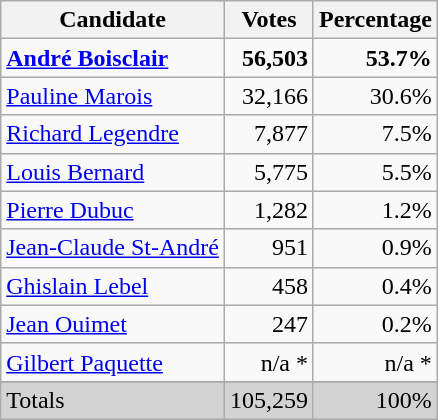<table class="wikitable">
<tr>
<th>Candidate</th>
<th>Votes</th>
<th>Percentage</th>
</tr>
<tr>
<td><strong><a href='#'>André Boisclair</a></strong></td>
<td align="right"><strong>56,503</strong></td>
<td align="right"><strong>53.7%</strong></td>
</tr>
<tr>
<td><a href='#'>Pauline Marois</a></td>
<td align="right">32,166</td>
<td align="right">30.6%</td>
</tr>
<tr>
<td><a href='#'>Richard Legendre</a></td>
<td align="right">7,877</td>
<td align="right">7.5%</td>
</tr>
<tr>
<td><a href='#'>Louis Bernard</a></td>
<td align="right">5,775</td>
<td align="right">5.5%</td>
</tr>
<tr>
<td><a href='#'>Pierre Dubuc</a></td>
<td align="right">1,282</td>
<td align="right">1.2%</td>
</tr>
<tr>
<td><a href='#'>Jean-Claude St-André</a></td>
<td align="right">951</td>
<td align="right">0.9%</td>
</tr>
<tr>
<td><a href='#'>Ghislain Lebel</a></td>
<td align="right">458</td>
<td align="right">0.4%</td>
</tr>
<tr>
<td><a href='#'>Jean Ouimet</a></td>
<td align="right">247</td>
<td align="right">0.2%</td>
</tr>
<tr>
<td><a href='#'>Gilbert Paquette</a></td>
<td align="right">n/a *</td>
<td align="right">n/a *</td>
</tr>
<tr style="background:lightgrey;">
</tr>
<tr>
</tr>
<tr bgcolor=lightgrey>
<td>Totals</td>
<td align="right">105,259</td>
<td align="right">100%</td>
</tr>
</table>
